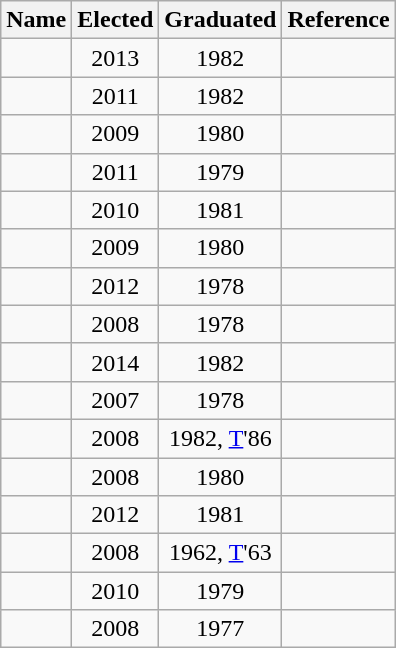<table class="wikitable sortable">
<tr>
<th width="*">Name</th>
<th width="*">Elected</th>
<th width="*">Graduated</th>
<th width="*">Reference</th>
</tr>
<tr valign="top">
<td></td>
<td align="center">2013</td>
<td align="center">1982</td>
<td align="center"></td>
</tr>
<tr valign="top">
<td></td>
<td align="center">2011</td>
<td align="center">1982</td>
<td align="center"></td>
</tr>
<tr valign="top">
<td></td>
<td align="center">2009</td>
<td align="center">1980</td>
<td align="center"></td>
</tr>
<tr valign="top">
<td></td>
<td align="center">2011</td>
<td align="center">1979</td>
<td align="center"></td>
</tr>
<tr valign="top">
<td></td>
<td align="center">2010</td>
<td align="center">1981</td>
<td align="center"></td>
</tr>
<tr valign="top">
<td></td>
<td align="center">2009</td>
<td align="center">1980</td>
<td align="center"></td>
</tr>
<tr valign="top">
<td></td>
<td align="center">2012</td>
<td align="center">1978</td>
<td align="center"></td>
</tr>
<tr valign="top">
<td></td>
<td align="center">2008</td>
<td align="center">1978</td>
<td align="center"></td>
</tr>
<tr valign="top">
<td></td>
<td align="center">2014</td>
<td align="center">1982</td>
<td align="center"></td>
</tr>
<tr valign="top">
<td></td>
<td align="center">2007</td>
<td align="center">1978</td>
<td align="center"></td>
</tr>
<tr valign="top">
<td></td>
<td align="center">2008</td>
<td align="center">1982, <a href='#'>T</a>'86</td>
<td align="center"></td>
</tr>
<tr valign="top">
<td></td>
<td align="center">2008</td>
<td align="center">1980</td>
<td align="center"></td>
</tr>
<tr valign="top">
<td></td>
<td align="center">2012</td>
<td align="center">1981</td>
<td align="center"></td>
</tr>
<tr valign="top">
<td></td>
<td align="center">2008</td>
<td align="center">1962, <a href='#'>T</a>'63</td>
<td align="center"></td>
</tr>
<tr valign="top">
<td></td>
<td align="center">2010</td>
<td align="center">1979</td>
<td align="center"></td>
</tr>
<tr valign="top">
<td></td>
<td align="center">2008</td>
<td align="center">1977</td>
<td align="center"></td>
</tr>
</table>
